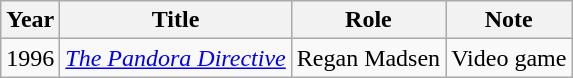<table class="wikitable">
<tr>
<th>Year</th>
<th>Title</th>
<th>Role</th>
<th>Note</th>
</tr>
<tr>
<td>1996</td>
<td><em><a href='#'>The Pandora Directive</a></em></td>
<td>Regan Madsen</td>
<td>Video game</td>
</tr>
</table>
